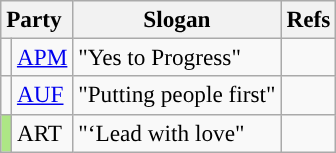<table class="wikitable" style="font-size:97%; text-align:left;">
<tr>
<th colspan="2" style="text-align:left;">Party</th>
<th>Slogan</th>
<th>Refs</th>
</tr>
<tr>
<td></td>
<td><a href='#'>APM</a></td>
<td>"Yes to Progress"</td>
<td></td>
</tr>
<tr>
<td></td>
<td><a href='#'>AUF</a></td>
<td>"Putting people first"</td>
<td></td>
</tr>
<tr>
<td bgcolor="#ade685"></td>
<td>ART</td>
<td>"‘Lead with love"</td>
<td></td>
</tr>
</table>
